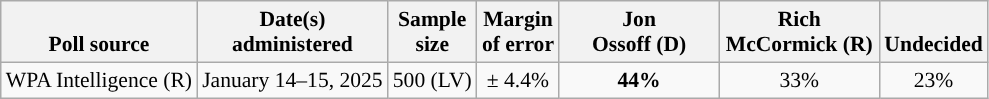<table class="wikitable" style="font-size:90%;text-align:center;">
<tr valign=bottom>
<th>Poll source</th>
<th>Date(s)<br>administered</th>
<th>Sample<br>size</th>
<th>Margin<br>of error</th>
<th style="width:100px;">Jon<br>Ossoff (D)</th>
<th style="width:100px;">Rich<br>McCormick (R)</th>
<th>Undecided</th>
</tr>
<tr>
<td style="text-align:left;">WPA Intelligence (R)</td>
<td>January 14–15, 2025</td>
<td>500 (LV)</td>
<td>± 4.4%</td>
<td style="background-color:"><strong>44%</strong></td>
<td>33%</td>
<td>23%</td>
</tr>
</table>
